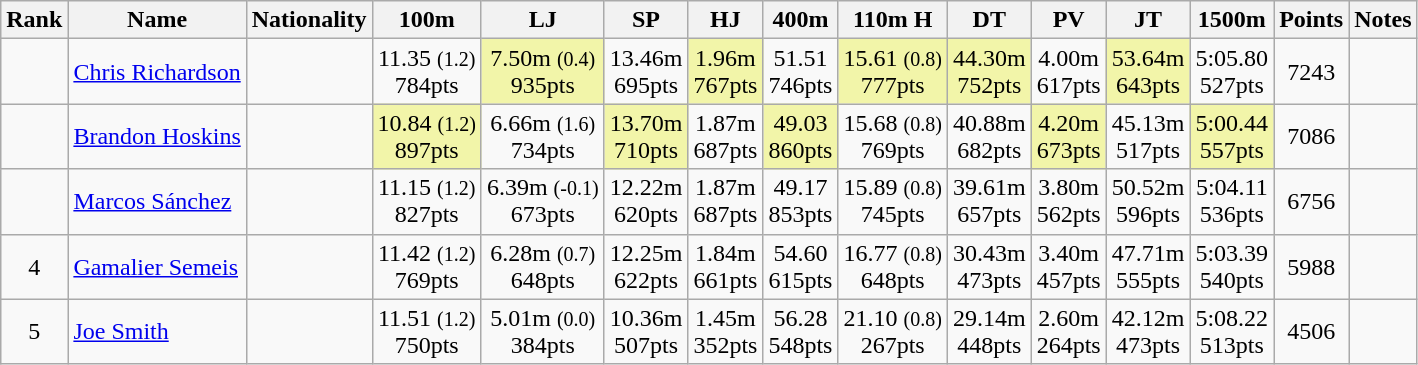<table class="wikitable sortable" style="text-align:center">
<tr>
<th>Rank</th>
<th>Name</th>
<th>Nationality</th>
<th>100m</th>
<th>LJ</th>
<th>SP</th>
<th>HJ</th>
<th>400m</th>
<th>110m H</th>
<th>DT</th>
<th>PV</th>
<th>JT</th>
<th>1500m</th>
<th>Points</th>
<th>Notes</th>
</tr>
<tr>
<td align=center></td>
<td align=left><a href='#'>Chris Richardson</a></td>
<td align=left></td>
<td>11.35 <small>(1.2)</small><br> 784pts</td>
<td bgcolor=#F2F5A9>7.50m <small>(0.4)</small><br> 935pts</td>
<td>13.46m<br> 695pts</td>
<td bgcolor=#F2F5A9>1.96m<br> 767pts</td>
<td>51.51<br> 746pts</td>
<td bgcolor=#F2F5A9>15.61 <small>(0.8)</small><br> 777pts</td>
<td bgcolor=#F2F5A9>44.30m<br> 752pts</td>
<td>4.00m<br> 617pts</td>
<td bgcolor=#F2F5A9>53.64m<br> 643pts</td>
<td>5:05.80<br> 527pts</td>
<td>7243</td>
<td></td>
</tr>
<tr>
<td align=center></td>
<td align=left><a href='#'>Brandon Hoskins</a></td>
<td align=left></td>
<td bgcolor=#F2F5A9>10.84 <small>(1.2)</small><br> 897pts</td>
<td>6.66m <small>(1.6)</small><br> 734pts</td>
<td bgcolor=#F2F5A9>13.70m<br> 710pts</td>
<td>1.87m<br> 687pts</td>
<td bgcolor=#F2F5A9>49.03<br> 860pts</td>
<td>15.68 <small>(0.8)</small><br> 769pts</td>
<td>40.88m<br> 682pts</td>
<td bgcolor=#F2F5A9>4.20m<br> 673pts</td>
<td>45.13m<br> 517pts</td>
<td bgcolor=#F2F5A9>5:00.44<br> 557pts</td>
<td>7086</td>
<td></td>
</tr>
<tr>
<td align=center></td>
<td align=left><a href='#'>Marcos Sánchez</a></td>
<td align=left></td>
<td>11.15 <small>(1.2)</small><br> 827pts</td>
<td>6.39m <small>(-0.1)</small><br> 673pts</td>
<td>12.22m<br> 620pts</td>
<td>1.87m<br> 687pts</td>
<td>49.17<br> 853pts</td>
<td>15.89 <small>(0.8)</small><br> 745pts</td>
<td>39.61m<br> 657pts</td>
<td>3.80m<br> 562pts</td>
<td>50.52m<br> 596pts</td>
<td>5:04.11<br> 536pts</td>
<td>6756</td>
<td></td>
</tr>
<tr>
<td align=center>4</td>
<td align=left><a href='#'>Gamalier Semeis</a></td>
<td align=left></td>
<td>11.42 <small>(1.2)</small><br> 769pts</td>
<td>6.28m <small>(0.7)</small><br> 648pts</td>
<td>12.25m<br> 622pts</td>
<td>1.84m<br> 661pts</td>
<td>54.60<br> 615pts</td>
<td>16.77 <small>(0.8)</small><br> 648pts</td>
<td>30.43m<br> 473pts</td>
<td>3.40m<br> 457pts</td>
<td>47.71m<br> 555pts</td>
<td>5:03.39<br> 540pts</td>
<td>5988</td>
<td></td>
</tr>
<tr>
<td align=center>5</td>
<td align=left><a href='#'>Joe Smith</a></td>
<td align=left></td>
<td>11.51 <small>(1.2)</small><br> 750pts</td>
<td>5.01m <small>(0.0)</small><br> 384pts</td>
<td>10.36m<br> 507pts</td>
<td>1.45m<br> 352pts</td>
<td>56.28<br> 548pts</td>
<td>21.10 <small>(0.8)</small><br> 267pts</td>
<td>29.14m<br> 448pts</td>
<td>2.60m<br> 264pts</td>
<td>42.12m<br> 473pts</td>
<td>5:08.22<br> 513pts</td>
<td>4506</td>
<td></td>
</tr>
</table>
